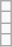<table class="wikitable">
<tr>
<td></td>
</tr>
<tr>
<td></td>
</tr>
<tr>
<td></td>
</tr>
<tr>
<td></td>
</tr>
</table>
